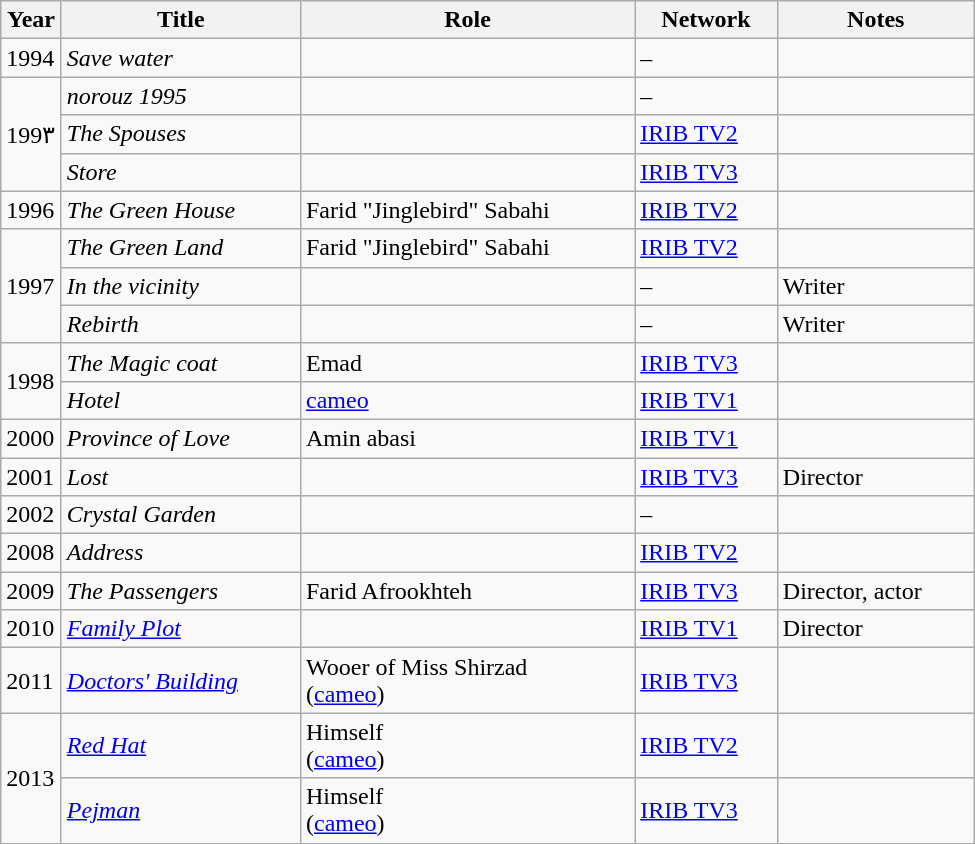<table class="wikitable" style="width:650px">
<tr>
<th width=10>Year</th>
<th>Title</th>
<th>Role</th>
<th>Network</th>
<th>Notes</th>
</tr>
<tr>
<td>1994</td>
<td><em>Save water</em></td>
<td></td>
<td>–</td>
<td></td>
</tr>
<tr>
<td rowspan=3>199۳</td>
<td><em>norouz 1995</em></td>
<td></td>
<td>–</td>
<td></td>
</tr>
<tr>
<td><em>The Spouses</em></td>
<td></td>
<td><a href='#'>IRIB TV2</a></td>
<td></td>
</tr>
<tr>
<td><em>Store</em></td>
<td></td>
<td><a href='#'>IRIB TV3</a></td>
<td></td>
</tr>
<tr>
<td>1996</td>
<td><em>The Green House</em></td>
<td>Farid "Jinglebird" Sabahi</td>
<td><a href='#'>IRIB TV2</a></td>
<td></td>
</tr>
<tr>
<td rowspan=3>1997</td>
<td><em>The Green Land</em></td>
<td>Farid "Jinglebird" Sabahi</td>
<td><a href='#'>IRIB TV2</a></td>
<td></td>
</tr>
<tr>
<td><em>In the vicinity</em></td>
<td></td>
<td>–</td>
<td>Writer</td>
</tr>
<tr>
<td><em>Rebirth</em></td>
<td></td>
<td>–</td>
<td>Writer</td>
</tr>
<tr>
<td rowspan=2>1998</td>
<td><em>The Magic coat</em></td>
<td>Emad</td>
<td><a href='#'>IRIB TV3</a></td>
<td></td>
</tr>
<tr>
<td><em>Hotel</em></td>
<td><a href='#'>cameo</a></td>
<td><a href='#'>IRIB TV1</a></td>
<td></td>
</tr>
<tr>
<td>2000</td>
<td><em>Province of Love </em></td>
<td>Amin abasi</td>
<td><a href='#'>IRIB TV1</a></td>
<td></td>
</tr>
<tr>
<td>2001</td>
<td><em>Lost</em></td>
<td></td>
<td><a href='#'>IRIB TV3</a></td>
<td>Director</td>
</tr>
<tr>
<td>2002</td>
<td><em>Crystal Garden</em></td>
<td></td>
<td>–</td>
<td></td>
</tr>
<tr>
<td>2008</td>
<td><em>Address</em></td>
<td></td>
<td><a href='#'>IRIB TV2</a></td>
<td></td>
</tr>
<tr>
<td>2009</td>
<td><em>The Passengers</em></td>
<td>Farid Afrookhteh</td>
<td><a href='#'>IRIB TV3</a></td>
<td>Director, actor</td>
</tr>
<tr>
<td>2010</td>
<td><em><a href='#'>Family Plot</a></em></td>
<td></td>
<td><a href='#'>IRIB TV1</a></td>
<td>Director</td>
</tr>
<tr>
<td>2011</td>
<td><em><a href='#'>Doctors' Building</a></em></td>
<td>Wooer of Miss Shirzad <br> (<a href='#'>cameo</a>)</td>
<td><a href='#'>IRIB TV3</a></td>
<td></td>
</tr>
<tr>
<td rowspan=2>2013</td>
<td><em><a href='#'>Red Hat</a></em></td>
<td>Himself <br> (<a href='#'>cameo</a>)</td>
<td><a href='#'>IRIB TV2</a></td>
<td></td>
</tr>
<tr>
<td><em><a href='#'>Pejman</a></em></td>
<td>Himself <br> (<a href='#'>cameo</a>)</td>
<td><a href='#'>IRIB TV3</a></td>
<td></td>
</tr>
</table>
